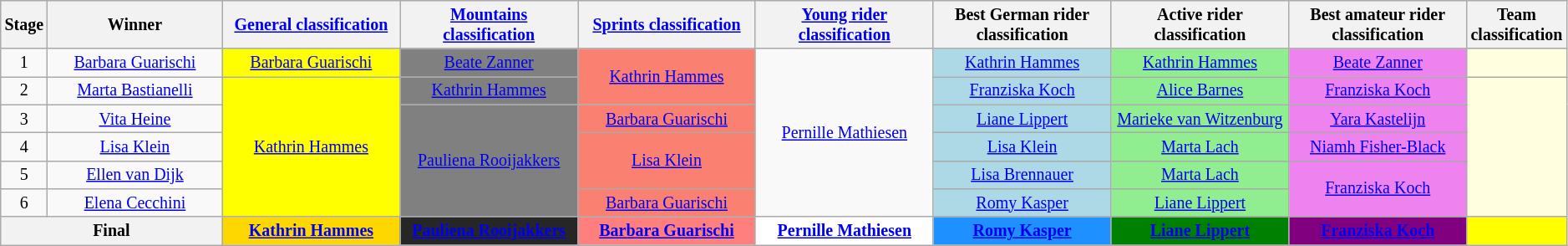<table class="wikitable" style="text-align: center; font-size:smaller;">
<tr style="background-color: #efefef;">
<th width="2%">Stage</th>
<th width="12.25%">Winner</th>
<th width="12.25%"><a href='#'>General classification</a><br></th>
<th width="12.25%"><a href='#'>Mountains classification</a><br></th>
<th width="12.25%"><a href='#'>Sprints classification</a><br></th>
<th width="12.25%"><a href='#'>Young rider classification</a><br></th>
<th width="12.25%">Best German rider classification<br></th>
<th width="12.25%">Active rider classification<br></th>
<th width="12.25%">Best amateur rider classification<br></th>
<th width="12.25%">Team classification<br></th>
</tr>
<tr>
<td scope=row>1</td>
<td><a href='#'>Barbara Guarischi</a></td>
<td style="background:yellow;" rowspan=1><a href='#'>Barbara Guarischi</a></td>
<td style="background:grey;" rowspan=1><a href='#'>Beate Zanner</a></td>
<td style="background:salmon;" rowspan=2><a href='#'>Kathrin Hammes</a></td>
<td style="background:offwhite;" rowspan=6><a href='#'>Pernille Mathiesen</a></td>
<td style="background:lightblue;" rowspan=1><a href='#'>Kathrin Hammes</a></td>
<td style="background:lightgreen;"><a href='#'>Kathrin Hammes</a></td>
<td style="background:violet;"><a href='#'>Beate Zanner</a></td>
<td style="background:lightyellow;" rowspan=1></td>
</tr>
<tr>
<td scope=row>2</td>
<td><a href='#'>Marta Bastianelli</a></td>
<td style="background:yellow;" rowspan=5><a href='#'>Kathrin Hammes</a></td>
<td style="background:grey;" rowspan=1><a href='#'>Kathrin Hammes</a></td>
<td style="background:lightblue;" rowspan=1><a href='#'>Franziska Koch</a></td>
<td style="background:lightgreen;"><a href='#'>Alice Barnes</a></td>
<td style="background:violet;"><a href='#'>Franziska Koch</a></td>
<td style="background:lightyellow;" rowspan=5></td>
</tr>
<tr>
<td scope=row>3</td>
<td><a href='#'>Vita Heine</a></td>
<td style="background:grey;" rowspan=4><a href='#'>Pauliena Rooijakkers</a></td>
<td style="background:salmon;" rowspan=1><a href='#'>Barbara Guarischi</a></td>
<td style="background:lightblue;" rowspan=1><a href='#'>Liane Lippert</a></td>
<td style="background:lightgreen;"><a href='#'>Marieke van Witzenburg</a></td>
<td style="background:violet;"><a href='#'>Yara Kastelijn</a></td>
</tr>
<tr>
<td scope=row>4</td>
<td><a href='#'>Lisa Klein</a></td>
<td style="background:salmon;" rowspan=2><a href='#'>Lisa Klein</a></td>
<td style="background:lightblue;" rowspan=1><a href='#'>Lisa Klein</a></td>
<td style="background:lightgreen;"><a href='#'>Marta Lach</a></td>
<td style="background:violet;"><a href='#'>Niamh Fisher-Black</a></td>
</tr>
<tr>
<td scope=row>5</td>
<td><a href='#'>Ellen van Dijk</a></td>
<td style="background:lightblue;" rowspan=1><a href='#'>Lisa Brennauer</a></td>
<td style="background:lightgreen;"><a href='#'>Marta Lach</a></td>
<td style="background:violet;" rowspan=2><a href='#'>Franziska Koch</a></td>
</tr>
<tr>
<td scope=row>6</td>
<td><a href='#'>Elena Cecchini</a></td>
<td style="background:salmon;" rowspan=1><a href='#'>Barbara Guarischi</a></td>
<td style="background:lightblue;" rowspan=1><a href='#'>Romy Kasper</a></td>
<td style="background:lightgreen;"><a href='#'>Liane Lippert</a></td>
</tr>
<tr>
<th colspan=2>Final</th>
<th style="background:gold"><a href='#'>Kathrin Hammes</a></th>
<th style="background:#262626"><a href='#'>Pauliena Rooijakkers</a></th>
<th style="background:#ff7f7f"><a href='#'>Barbara Guarischi</a></th>
<th style="background:white;"><a href='#'>Pernille Mathiesen</a></th>
<th style="background:dodgerblue"><a href='#'>Romy Kasper</a></th>
<th style="background:green;"><a href='#'>Liane Lippert</a></th>
<th style="background:purple;"><a href='#'>Franziska Koch</a></th>
<th style="background:yellow;"></th>
</tr>
</table>
